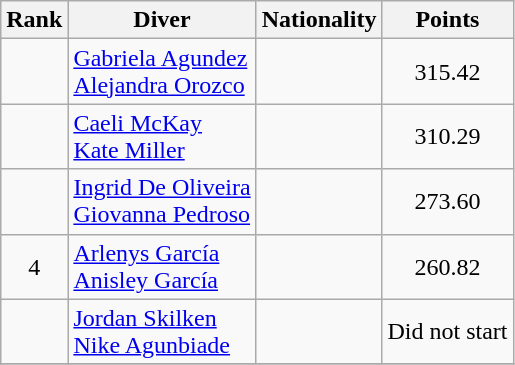<table class="wikitable sortable" style="font-size:100%">
<tr>
<th>Rank</th>
<th>Diver</th>
<th>Nationality</th>
<th>Points</th>
</tr>
<tr>
<td align=center></td>
<td><a href='#'>Gabriela Agundez</a><br><a href='#'>Alejandra Orozco</a></td>
<td></td>
<td align=center>315.42</td>
</tr>
<tr>
<td align=center></td>
<td><a href='#'>Caeli McKay</a><br><a href='#'>Kate Miller</a></td>
<td></td>
<td align=center>310.29</td>
</tr>
<tr>
<td align=center></td>
<td><a href='#'>Ingrid De Oliveira</a><br><a href='#'>Giovanna Pedroso</a></td>
<td></td>
<td align=center>273.60</td>
</tr>
<tr>
<td align=center>4</td>
<td><a href='#'>Arlenys García</a><br><a href='#'>Anisley García</a></td>
<td></td>
<td align=center>260.82</td>
</tr>
<tr>
<td></td>
<td><a href='#'>Jordan Skilken</a><br><a href='#'>Nike Agunbiade</a></td>
<td></td>
<td align=center>Did not start</td>
</tr>
<tr>
</tr>
</table>
